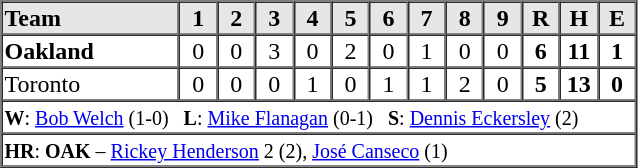<table border=1 cellspacing=0 width=425 style="margin-left:3em;">
<tr style="text-align:center; background-color:#e6e6e6;">
<th align=left width=28%>Team</th>
<th width=6%>1</th>
<th width=6%>2</th>
<th width=6%>3</th>
<th width=6%>4</th>
<th width=6%>5</th>
<th width=6%>6</th>
<th width=6%>7</th>
<th width=6%>8</th>
<th width=6%>9</th>
<th width=6%>R</th>
<th width=6%>H</th>
<th width=6%>E</th>
</tr>
<tr style="text-align:center;">
<td align=left><strong>Oakland</strong></td>
<td>0</td>
<td>0</td>
<td>3</td>
<td>0</td>
<td>2</td>
<td>0</td>
<td>1</td>
<td>0</td>
<td>0</td>
<td><strong>6</strong></td>
<td><strong>11</strong></td>
<td><strong>1</strong></td>
</tr>
<tr style="text-align:center;">
<td align=left>Toronto</td>
<td>0</td>
<td>0</td>
<td>0</td>
<td>1</td>
<td>0</td>
<td>1</td>
<td>1</td>
<td>2</td>
<td>0</td>
<td><strong>5</strong></td>
<td><strong>13</strong></td>
<td><strong>0</strong></td>
</tr>
<tr style="text-align:left;">
<td colspan=13><small><strong>W</strong>: <a href='#'>Bob Welch</a> (1-0)   <strong>L</strong>: <a href='#'>Mike Flanagan</a> (0-1)   <strong>S</strong>: <a href='#'>Dennis Eckersley</a> (2)   </small></td>
</tr>
<tr style="text-align:left;">
<td colspan=13><small><strong>HR</strong>: <strong>OAK</strong> – <a href='#'>Rickey Henderson</a> 2 (2), <a href='#'>José Canseco</a> (1)</small></td>
</tr>
</table>
